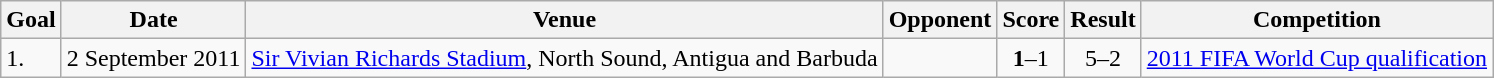<table class="wikitable plainrowheaders sortable">
<tr>
<th>Goal</th>
<th>Date</th>
<th>Venue</th>
<th>Opponent</th>
<th>Score</th>
<th>Result</th>
<th>Competition</th>
</tr>
<tr>
<td>1.</td>
<td>2 September 2011</td>
<td><a href='#'>Sir Vivian Richards Stadium</a>, North Sound, Antigua and Barbuda</td>
<td></td>
<td align=center><strong>1</strong>–1</td>
<td align=center>5–2</td>
<td><a href='#'>2011 FIFA World Cup qualification</a></td>
</tr>
</table>
